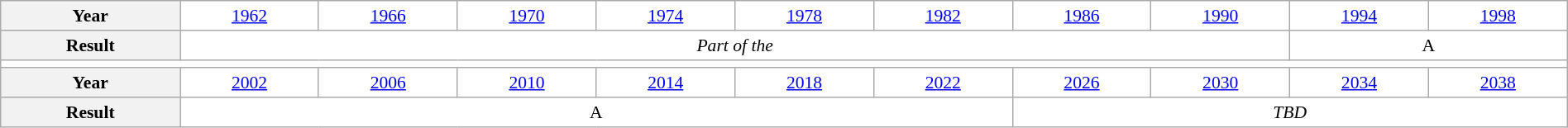<table class="wikitable" style="text-align:center; font-size:90%; background:white;" width="100%">
<tr>
<th>Year</th>
<td><a href='#'>1962</a></td>
<td><a href='#'>1966</a></td>
<td><a href='#'>1970</a></td>
<td><a href='#'>1974</a></td>
<td><a href='#'>1978</a></td>
<td><a href='#'>1982</a></td>
<td><a href='#'>1986</a></td>
<td><a href='#'>1990</a></td>
<td><a href='#'>1994</a></td>
<td><a href='#'>1998</a></td>
</tr>
<tr>
<th>Result</th>
<td colspan="8"><em>Part of the </em></td>
<td colspan="2">A</td>
</tr>
<tr>
<td colspan="11"></td>
</tr>
<tr>
<th>Year</th>
<td><a href='#'>2002</a></td>
<td><a href='#'>2006</a></td>
<td><a href='#'>2010</a></td>
<td><a href='#'>2014</a></td>
<td><a href='#'>2018</a></td>
<td><a href='#'>2022</a></td>
<td><a href='#'>2026</a></td>
<td><a href='#'>2030</a></td>
<td><a href='#'>2034</a></td>
<td><a href='#'>2038</a></td>
</tr>
<tr>
<th>Result</th>
<td colspan="6">A</td>
<td colspan="4"><em>TBD</em></td>
</tr>
</table>
